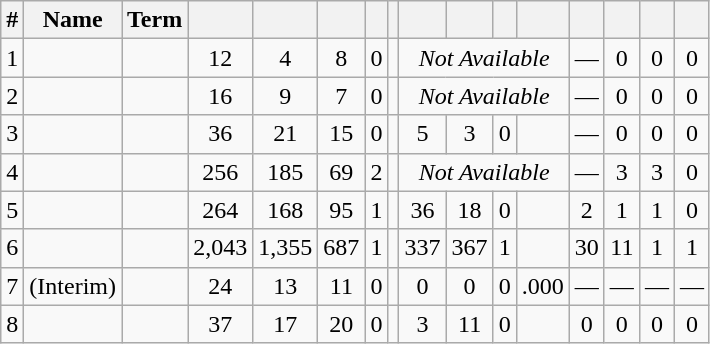<table class="wikitable sortable" style="text-align:center;">
<tr>
<th scope="col">#</th>
<th scope="col">Name</th>
<th scope="col">Term</th>
<th scope="col"></th>
<th scope="col"></th>
<th scope="col"></th>
<th scope="col"></th>
<th scope="col"></th>
<th scope="col"></th>
<th scope="col"></th>
<th scope="col"></th>
<th scope="col"></th>
<th scope="col"></th>
<th scope="col"></th>
<th scope="col"></th>
<th scope="col"></th>
</tr>
<tr>
<td scope="row">1</td>
<td></td>
<td></td>
<td>12</td>
<td>4</td>
<td>8</td>
<td>0</td>
<td></td>
<td colspan=4><em>Not Available</em></td>
<td>—</td>
<td>0</td>
<td>0</td>
<td>0</td>
</tr>
<tr>
<td scope="row">2</td>
<td></td>
<td></td>
<td>16</td>
<td>9</td>
<td>7</td>
<td>0</td>
<td></td>
<td colspan=4><em>Not Available</em></td>
<td>—</td>
<td>0</td>
<td>0</td>
<td>0</td>
</tr>
<tr>
<td scope="row">3</td>
<td></td>
<td></td>
<td>36</td>
<td>21</td>
<td>15</td>
<td>0</td>
<td></td>
<td>5</td>
<td>3</td>
<td>0</td>
<td></td>
<td>—</td>
<td>0</td>
<td>0</td>
<td>0</td>
</tr>
<tr>
<td scope="row">4</td>
<td></td>
<td></td>
<td>256</td>
<td>185</td>
<td>69</td>
<td>2</td>
<td></td>
<td colspan=4><em>Not Available</em></td>
<td>—</td>
<td>3</td>
<td>3</td>
<td>0</td>
</tr>
<tr>
<td scope="row">5</td>
<td></td>
<td></td>
<td>264</td>
<td>168</td>
<td>95</td>
<td>1</td>
<td></td>
<td>36</td>
<td>18</td>
<td>0</td>
<td></td>
<td>2</td>
<td>1</td>
<td>1</td>
<td>0</td>
</tr>
<tr>
<td scope="row">6</td>
<td></td>
<td></td>
<td>2,043</td>
<td>1,355</td>
<td>687</td>
<td>1</td>
<td></td>
<td>337</td>
<td>367</td>
<td>1</td>
<td></td>
<td>30</td>
<td>11</td>
<td>1</td>
<td>1</td>
</tr>
<tr>
<td scope="row">7</td>
<td> (Interim)</td>
<td></td>
<td>24</td>
<td>13</td>
<td>11</td>
<td>0</td>
<td></td>
<td>0</td>
<td>0</td>
<td>0</td>
<td>.000</td>
<td>—</td>
<td>—</td>
<td>—</td>
<td>—</td>
</tr>
<tr>
<td scope="row">8</td>
<td></td>
<td></td>
<td>37</td>
<td>17</td>
<td>20</td>
<td>0</td>
<td></td>
<td>3</td>
<td>11</td>
<td>0</td>
<td></td>
<td>0</td>
<td>0</td>
<td>0</td>
<td>0</td>
</tr>
</table>
